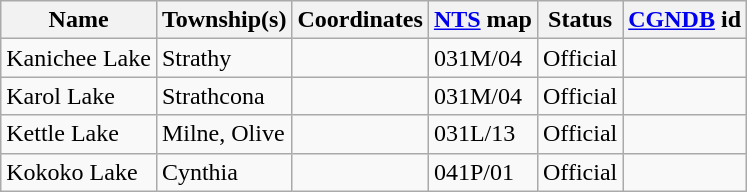<table class="wikitable sortable">
<tr>
<th>Name</th>
<th>Township(s)</th>
<th data-sort-type="number">Coordinates</th>
<th><a href='#'>NTS</a> map</th>
<th data-sort-type="number">Status</th>
<th><a href='#'>CGNDB</a> id</th>
</tr>
<tr>
<td>Kanichee Lake</td>
<td>Strathy</td>
<td></td>
<td>031M/04</td>
<td>Official</td>
<td></td>
</tr>
<tr>
<td>Karol Lake</td>
<td>Strathcona</td>
<td></td>
<td>031M/04</td>
<td>Official</td>
<td></td>
</tr>
<tr>
<td>Kettle Lake</td>
<td>Milne, Olive</td>
<td></td>
<td>031L/13</td>
<td>Official</td>
<td></td>
</tr>
<tr>
<td>Kokoko Lake</td>
<td>Cynthia</td>
<td></td>
<td>041P/01</td>
<td>Official</td>
<td></td>
</tr>
</table>
